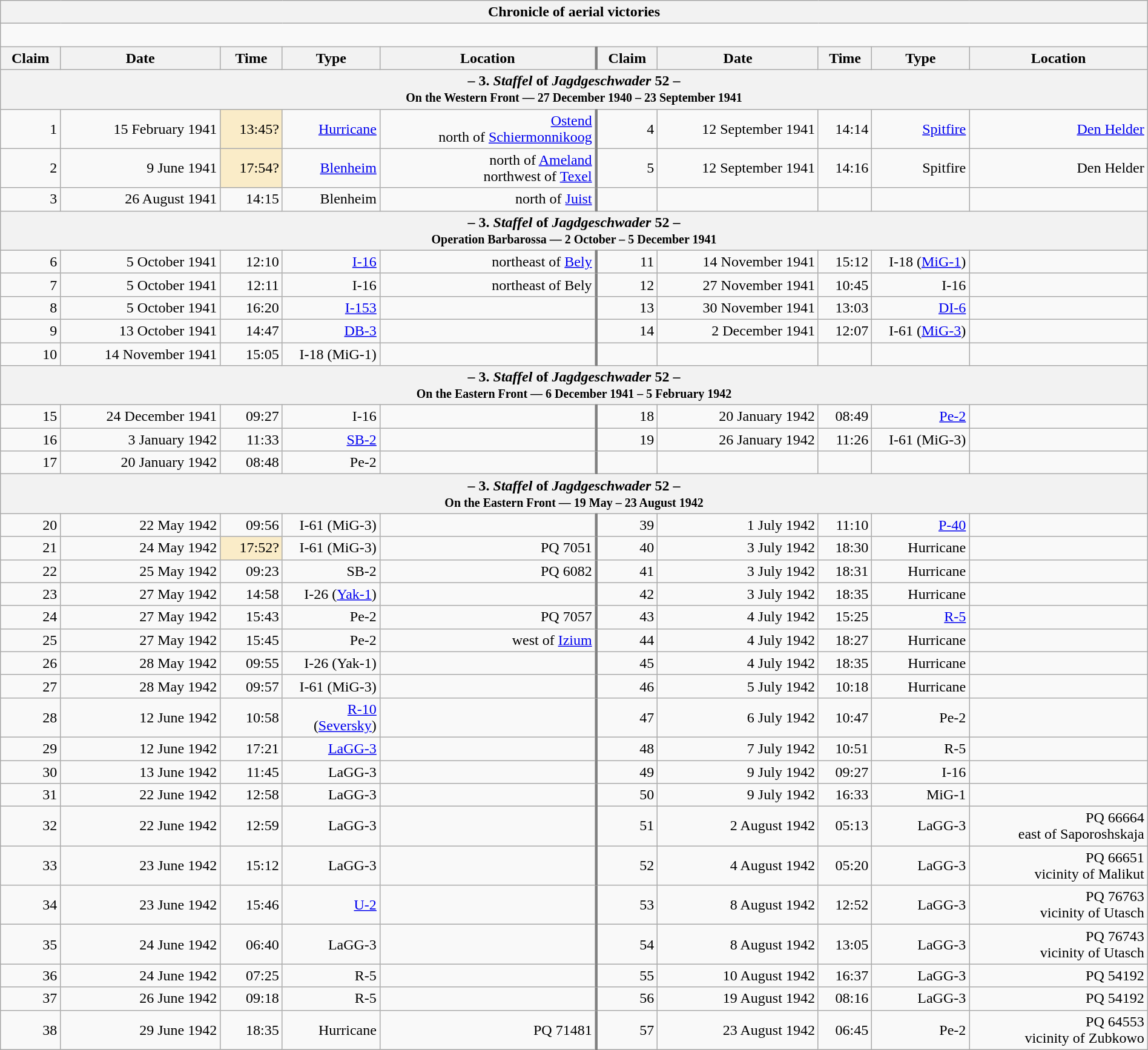<table class="wikitable plainrowheaders collapsible" style="margin-left: auto; margin-right: auto; border: none; text-align:right; width: 100%;">
<tr>
<th colspan="10">Chronicle of aerial victories</th>
</tr>
<tr>
<td colspan="10" style="text-align: left;"><br></td>
</tr>
<tr>
<th scope="col">Claim</th>
<th scope="col">Date</th>
<th scope="col">Time</th>
<th scope="col" width="100px">Type</th>
<th scope="col">Location</th>
<th scope="col" style="border-left: 3px solid grey;">Claim</th>
<th scope="col">Date</th>
<th scope="col">Time</th>
<th scope="col" width="100px">Type</th>
<th scope="col">Location</th>
</tr>
<tr>
<th colspan="10">– 3. <em>Staffel</em> of <em>Jagdgeschwader</em> 52 –<br><small>On the Western Front — 27 December 1940 – 23 September 1941</small></th>
</tr>
<tr>
<td>1</td>
<td>15 February 1941</td>
<td style="background:#faecc8">13:45?</td>
<td><a href='#'>Hurricane</a></td>
<td><a href='#'>Ostend</a><br>north of <a href='#'>Schiermonnikoog</a></td>
<td style="border-left: 3px solid grey;">4</td>
<td>12 September 1941</td>
<td>14:14</td>
<td><a href='#'>Spitfire</a></td>
<td><a href='#'>Den Helder</a></td>
</tr>
<tr>
<td>2</td>
<td>9 June 1941</td>
<td style="background:#faecc8">17:54?</td>
<td><a href='#'>Blenheim</a></td>
<td>north of <a href='#'>Ameland</a><br> northwest of <a href='#'>Texel</a></td>
<td style="border-left: 3px solid grey;">5</td>
<td>12 September 1941</td>
<td>14:16</td>
<td>Spitfire</td>
<td>Den Helder</td>
</tr>
<tr>
<td>3</td>
<td>26 August 1941</td>
<td>14:15</td>
<td>Blenheim</td>
<td>north of <a href='#'>Juist</a></td>
<td style="border-left: 3px solid grey;"></td>
<td></td>
<td></td>
<td></td>
<td></td>
</tr>
<tr>
<th colspan="10">– 3. <em>Staffel</em> of <em>Jagdgeschwader</em> 52 –<br><small>Operation Barbarossa — 2 October – 5 December 1941</small></th>
</tr>
<tr>
<td>6</td>
<td>5 October 1941</td>
<td>12:10</td>
<td><a href='#'>I-16</a></td>
<td>northeast of <a href='#'>Bely</a></td>
<td style="border-left: 3px solid grey;">11</td>
<td>14 November 1941</td>
<td>15:12</td>
<td>I-18 (<a href='#'>MiG-1</a>)</td>
<td></td>
</tr>
<tr>
<td>7</td>
<td>5 October 1941</td>
<td>12:11</td>
<td>I-16</td>
<td>northeast of Bely</td>
<td style="border-left: 3px solid grey;">12</td>
<td>27 November 1941</td>
<td>10:45</td>
<td>I-16</td>
<td></td>
</tr>
<tr>
<td>8</td>
<td>5 October 1941</td>
<td>16:20</td>
<td><a href='#'>I-153</a></td>
<td></td>
<td style="border-left: 3px solid grey;">13</td>
<td>30 November 1941</td>
<td>13:03</td>
<td><a href='#'>DI-6</a></td>
<td></td>
</tr>
<tr>
<td>9</td>
<td>13 October 1941</td>
<td>14:47</td>
<td><a href='#'>DB-3</a></td>
<td></td>
<td style="border-left: 3px solid grey;">14</td>
<td>2 December 1941</td>
<td>12:07</td>
<td>I-61 (<a href='#'>MiG-3</a>)</td>
<td></td>
</tr>
<tr>
<td>10</td>
<td>14 November 1941</td>
<td>15:05</td>
<td>I-18 (MiG-1)</td>
<td></td>
<td style="border-left: 3px solid grey;"></td>
<td></td>
<td></td>
<td></td>
<td></td>
</tr>
<tr>
<th colspan="10">– 3. <em>Staffel</em> of <em>Jagdgeschwader</em> 52 –<br><small>On the Eastern Front — 6 December 1941 – 5 February 1942</small></th>
</tr>
<tr>
<td>15</td>
<td>24 December 1941</td>
<td>09:27</td>
<td>I-16</td>
<td></td>
<td style="border-left: 3px solid grey;">18</td>
<td>20 January 1942</td>
<td>08:49</td>
<td><a href='#'>Pe-2</a></td>
<td></td>
</tr>
<tr>
<td>16</td>
<td>3 January 1942</td>
<td>11:33</td>
<td><a href='#'>SB-2</a></td>
<td></td>
<td style="border-left: 3px solid grey;">19</td>
<td>26 January 1942</td>
<td>11:26</td>
<td>I-61 (MiG-3)</td>
<td></td>
</tr>
<tr>
<td>17</td>
<td>20 January 1942</td>
<td>08:48</td>
<td>Pe-2</td>
<td></td>
<td style="border-left: 3px solid grey;"></td>
<td></td>
<td></td>
<td></td>
<td></td>
</tr>
<tr>
<th colspan="10">– 3. <em>Staffel</em> of <em>Jagdgeschwader</em> 52 –<br><small>On the Eastern Front — 19 May – 23 August 1942</small></th>
</tr>
<tr>
<td>20</td>
<td>22 May 1942</td>
<td>09:56</td>
<td>I-61 (MiG-3)</td>
<td></td>
<td style="border-left: 3px solid grey;">39</td>
<td>1 July 1942</td>
<td>11:10</td>
<td><a href='#'>P-40</a></td>
<td></td>
</tr>
<tr>
<td>21</td>
<td>24 May 1942</td>
<td style="background:#faecc8">17:52?</td>
<td>I-61 (MiG-3)</td>
<td>PQ 7051</td>
<td style="border-left: 3px solid grey;">40</td>
<td>3 July 1942</td>
<td>18:30</td>
<td>Hurricane</td>
<td></td>
</tr>
<tr>
<td>22</td>
<td>25 May 1942</td>
<td>09:23</td>
<td>SB-2</td>
<td>PQ 6082</td>
<td style="border-left: 3px solid grey;">41</td>
<td>3 July 1942</td>
<td>18:31</td>
<td>Hurricane</td>
<td></td>
</tr>
<tr>
<td>23</td>
<td>27 May 1942</td>
<td>14:58</td>
<td>I-26 (<a href='#'>Yak-1</a>)</td>
<td></td>
<td style="border-left: 3px solid grey;">42</td>
<td>3 July 1942</td>
<td>18:35</td>
<td>Hurricane</td>
<td></td>
</tr>
<tr>
<td>24</td>
<td>27 May 1942</td>
<td>15:43</td>
<td>Pe-2</td>
<td>PQ 7057</td>
<td style="border-left: 3px solid grey;">43</td>
<td>4 July 1942</td>
<td>15:25</td>
<td><a href='#'>R-5</a></td>
<td></td>
</tr>
<tr>
<td>25</td>
<td>27 May 1942</td>
<td>15:45</td>
<td>Pe-2</td>
<td> west of <a href='#'>Izium</a></td>
<td style="border-left: 3px solid grey;">44</td>
<td>4 July 1942</td>
<td>18:27</td>
<td>Hurricane</td>
<td></td>
</tr>
<tr>
<td>26</td>
<td>28 May 1942</td>
<td>09:55</td>
<td>I-26 (Yak-1)</td>
<td></td>
<td style="border-left: 3px solid grey;">45</td>
<td>4 July 1942</td>
<td>18:35</td>
<td>Hurricane</td>
<td></td>
</tr>
<tr>
<td>27</td>
<td>28 May 1942</td>
<td>09:57</td>
<td>I-61 (MiG-3)</td>
<td></td>
<td style="border-left: 3px solid grey;">46</td>
<td>5 July 1942</td>
<td>10:18</td>
<td>Hurricane</td>
<td></td>
</tr>
<tr>
<td>28</td>
<td>12 June 1942</td>
<td>10:58</td>
<td><a href='#'>R-10</a> (<a href='#'>Seversky</a>)</td>
<td></td>
<td style="border-left: 3px solid grey;">47</td>
<td>6 July 1942</td>
<td>10:47</td>
<td>Pe-2</td>
<td></td>
</tr>
<tr>
<td>29</td>
<td>12 June 1942</td>
<td>17:21</td>
<td><a href='#'>LaGG-3</a></td>
<td></td>
<td style="border-left: 3px solid grey;">48</td>
<td>7 July 1942</td>
<td>10:51</td>
<td>R-5</td>
<td></td>
</tr>
<tr>
<td>30</td>
<td>13 June 1942</td>
<td>11:45</td>
<td>LaGG-3</td>
<td></td>
<td style="border-left: 3px solid grey;">49</td>
<td>9 July 1942</td>
<td>09:27</td>
<td>I-16</td>
<td></td>
</tr>
<tr>
<td>31</td>
<td>22 June 1942</td>
<td>12:58</td>
<td>LaGG-3</td>
<td></td>
<td style="border-left: 3px solid grey;">50</td>
<td>9 July 1942</td>
<td>16:33</td>
<td>MiG-1</td>
<td></td>
</tr>
<tr>
<td>32</td>
<td>22 June 1942</td>
<td>12:59</td>
<td>LaGG-3</td>
<td></td>
<td style="border-left: 3px solid grey;">51</td>
<td>2 August 1942</td>
<td>05:13</td>
<td>LaGG-3</td>
<td>PQ 66664<br>east of Saporoshskaja</td>
</tr>
<tr>
<td>33</td>
<td>23 June 1942</td>
<td>15:12</td>
<td>LaGG-3</td>
<td></td>
<td style="border-left: 3px solid grey;">52</td>
<td>4 August 1942</td>
<td>05:20</td>
<td>LaGG-3</td>
<td>PQ 66651<br>vicinity of Malikut</td>
</tr>
<tr>
<td>34</td>
<td>23 June 1942</td>
<td>15:46</td>
<td><a href='#'>U-2</a></td>
<td></td>
<td style="border-left: 3px solid grey;">53</td>
<td>8 August 1942</td>
<td>12:52</td>
<td>LaGG-3</td>
<td>PQ 76763<br>vicinity of Utasch</td>
</tr>
<tr>
<td>35</td>
<td>24 June 1942</td>
<td>06:40</td>
<td>LaGG-3</td>
<td></td>
<td style="border-left: 3px solid grey;">54</td>
<td>8 August 1942</td>
<td>13:05</td>
<td>LaGG-3</td>
<td>PQ 76743<br>vicinity of Utasch</td>
</tr>
<tr>
<td>36</td>
<td>24 June 1942</td>
<td>07:25</td>
<td>R-5</td>
<td></td>
<td style="border-left: 3px solid grey;">55</td>
<td>10 August 1942</td>
<td>16:37</td>
<td>LaGG-3</td>
<td>PQ 54192</td>
</tr>
<tr>
<td>37</td>
<td>26 June 1942</td>
<td>09:18</td>
<td>R-5</td>
<td></td>
<td style="border-left: 3px solid grey;">56</td>
<td>19 August 1942</td>
<td>08:16</td>
<td>LaGG-3</td>
<td>PQ 54192</td>
</tr>
<tr>
<td>38</td>
<td>29 June 1942</td>
<td>18:35</td>
<td>Hurricane</td>
<td>PQ 71481</td>
<td style="border-left: 3px solid grey;">57</td>
<td>23 August 1942</td>
<td>06:45</td>
<td>Pe-2</td>
<td>PQ 64553<br>vicinity of Zubkowo</td>
</tr>
</table>
